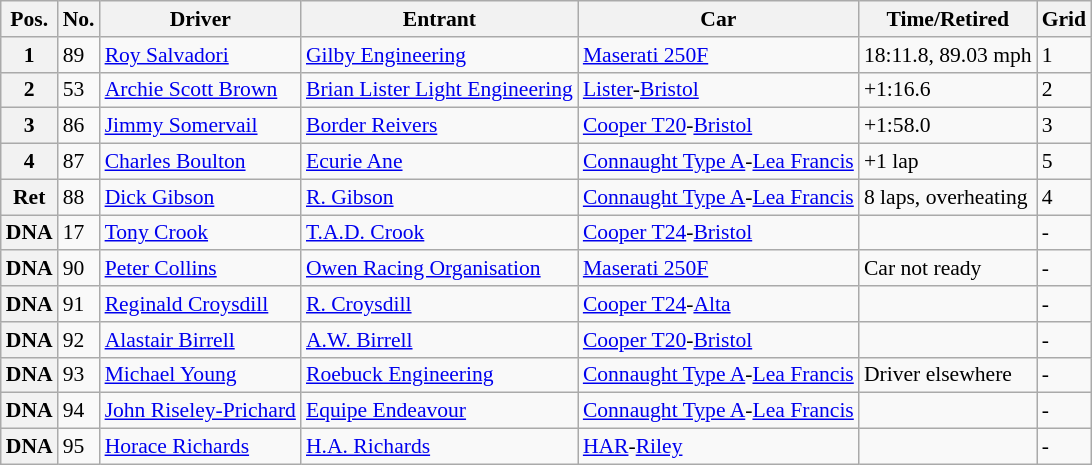<table class="wikitable" style="font-size: 90%;">
<tr>
<th>Pos.</th>
<th>No.</th>
<th>Driver</th>
<th>Entrant</th>
<th>Car</th>
<th>Time/Retired</th>
<th>Grid</th>
</tr>
<tr>
<th>1</th>
<td>89</td>
<td> <a href='#'>Roy Salvadori</a></td>
<td><a href='#'>Gilby Engineering</a></td>
<td><a href='#'>Maserati 250F</a></td>
<td>18:11.8, 89.03 mph</td>
<td>1</td>
</tr>
<tr>
<th>2</th>
<td>53</td>
<td> <a href='#'>Archie Scott Brown</a></td>
<td><a href='#'>Brian Lister Light Engineering</a></td>
<td><a href='#'>Lister</a>-<a href='#'>Bristol</a></td>
<td>+1:16.6</td>
<td>2</td>
</tr>
<tr>
<th>3</th>
<td>86</td>
<td> <a href='#'>Jimmy Somervail</a></td>
<td><a href='#'>Border Reivers</a></td>
<td><a href='#'>Cooper T20</a>-<a href='#'>Bristol</a></td>
<td>+1:58.0</td>
<td>3</td>
</tr>
<tr>
<th>4</th>
<td>87</td>
<td> <a href='#'>Charles Boulton</a></td>
<td><a href='#'>Ecurie Ane</a></td>
<td><a href='#'>Connaught Type A</a>-<a href='#'>Lea Francis</a></td>
<td>+1 lap</td>
<td>5</td>
</tr>
<tr>
<th>Ret</th>
<td>88</td>
<td> <a href='#'>Dick Gibson</a></td>
<td><a href='#'>R. Gibson</a></td>
<td><a href='#'>Connaught Type A</a>-<a href='#'>Lea Francis</a></td>
<td>8 laps, overheating</td>
<td>4</td>
</tr>
<tr>
<th>DNA</th>
<td>17</td>
<td> <a href='#'>Tony Crook</a></td>
<td><a href='#'>T.A.D. Crook</a></td>
<td><a href='#'>Cooper T24</a>-<a href='#'>Bristol</a></td>
<td></td>
<td>-</td>
</tr>
<tr>
<th>DNA</th>
<td>90</td>
<td> <a href='#'>Peter Collins</a></td>
<td><a href='#'>Owen Racing Organisation</a></td>
<td><a href='#'>Maserati 250F</a></td>
<td>Car not ready</td>
<td>-</td>
</tr>
<tr>
<th>DNA</th>
<td>91</td>
<td> <a href='#'>Reginald Croysdill</a></td>
<td><a href='#'>R. Croysdill</a></td>
<td><a href='#'>Cooper T24</a>-<a href='#'>Alta</a></td>
<td></td>
<td>-</td>
</tr>
<tr>
<th>DNA</th>
<td>92</td>
<td> <a href='#'>Alastair Birrell</a></td>
<td><a href='#'>A.W. Birrell</a></td>
<td><a href='#'>Cooper T20</a>-<a href='#'>Bristol</a></td>
<td></td>
<td>-</td>
</tr>
<tr>
<th>DNA</th>
<td>93</td>
<td> <a href='#'>Michael Young</a></td>
<td><a href='#'>Roebuck Engineering</a></td>
<td><a href='#'>Connaught Type A</a>-<a href='#'>Lea Francis</a></td>
<td>Driver elsewhere</td>
<td>-</td>
</tr>
<tr>
<th>DNA</th>
<td>94</td>
<td> <a href='#'>John Riseley-Prichard</a></td>
<td><a href='#'>Equipe Endeavour</a></td>
<td><a href='#'>Connaught Type A</a>-<a href='#'>Lea Francis</a></td>
<td></td>
<td>-</td>
</tr>
<tr>
<th>DNA</th>
<td>95</td>
<td> <a href='#'>Horace Richards</a></td>
<td><a href='#'>H.A. Richards</a></td>
<td><a href='#'>HAR</a>-<a href='#'>Riley</a></td>
<td></td>
<td>-</td>
</tr>
</table>
